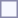<table style="border:1px solid #8888aa; background-color:#f7f8ff; padding:5px; font-size:95%; margin: 0px 12px 12px 0px;">
</table>
